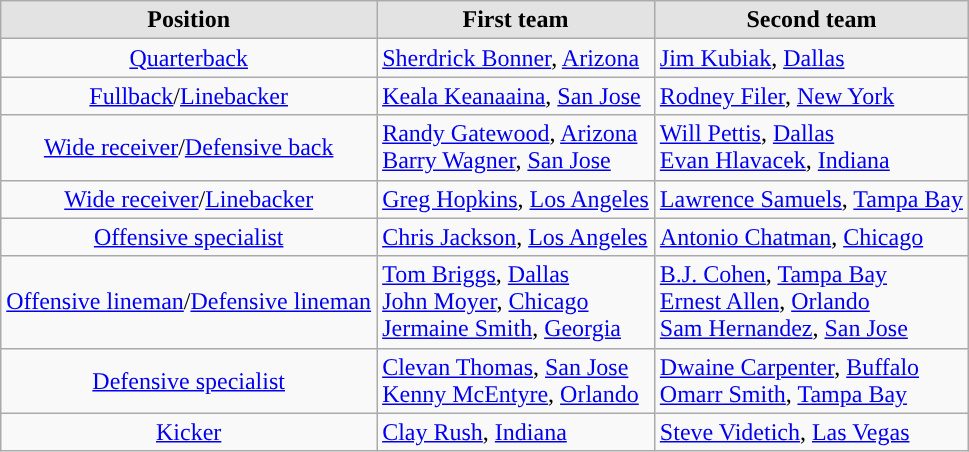<table class="wikitable">
<tr>
<th style="background:#e3e3e3;">Position</th>
<th style="background:#e3e3e3;">First team</th>
<th style="background:#e3e3e3;">Second team</th>
</tr>
<tr>
<td align=center><a href='#'>Quarterback</a></td>
<td><a href='#'>Sherdrick Bonner</a>, <a href='#'>Arizona</a></td>
<td><a href='#'>Jim Kubiak</a>, <a href='#'>Dallas</a></td>
</tr>
<tr>
<td align=center><a href='#'>Fullback</a>/<a href='#'>Linebacker</a></td>
<td><a href='#'>Keala Keanaaina</a>, <a href='#'>San Jose</a></td>
<td><a href='#'>Rodney Filer</a>, <a href='#'>New York</a></td>
</tr>
<tr>
<td align=center><a href='#'>Wide receiver</a>/<a href='#'>Defensive back</a></td>
<td><a href='#'>Randy Gatewood</a>, <a href='#'>Arizona</a><br><a href='#'>Barry Wagner</a>, <a href='#'>San Jose</a></td>
<td><a href='#'>Will Pettis</a>, <a href='#'>Dallas</a><br><a href='#'>Evan Hlavacek</a>, <a href='#'>Indiana</a></td>
</tr>
<tr>
<td align=center><a href='#'>Wide receiver</a>/<a href='#'>Linebacker</a></td>
<td><a href='#'>Greg Hopkins</a>, <a href='#'>Los Angeles</a></td>
<td><a href='#'>Lawrence Samuels</a>, <a href='#'>Tampa Bay</a></td>
</tr>
<tr>
<td align=center><a href='#'>Offensive specialist</a></td>
<td><a href='#'>Chris Jackson</a>, <a href='#'>Los Angeles</a></td>
<td><a href='#'>Antonio Chatman</a>, <a href='#'>Chicago</a></td>
</tr>
<tr>
<td align=center><a href='#'>Offensive lineman</a>/<a href='#'>Defensive lineman</a></td>
<td><a href='#'>Tom Briggs</a>, <a href='#'>Dallas</a><br><a href='#'>John Moyer</a>, <a href='#'>Chicago</a><br><a href='#'>Jermaine Smith</a>, <a href='#'>Georgia</a></td>
<td><a href='#'>B.J. Cohen</a>, <a href='#'>Tampa Bay</a><br><a href='#'>Ernest Allen</a>, <a href='#'>Orlando</a><br><a href='#'>Sam Hernandez</a>, <a href='#'>San Jose</a></td>
</tr>
<tr>
<td align=center><a href='#'>Defensive specialist</a></td>
<td><a href='#'>Clevan Thomas</a>, <a href='#'>San Jose</a><br><a href='#'>Kenny McEntyre</a>, <a href='#'>Orlando</a></td>
<td><a href='#'>Dwaine Carpenter</a>, <a href='#'>Buffalo</a><br><a href='#'>Omarr Smith</a>, <a href='#'>Tampa Bay</a></td>
</tr>
<tr>
<td align=center><a href='#'>Kicker</a></td>
<td><a href='#'>Clay Rush</a>, <a href='#'>Indiana</a></td>
<td><a href='#'>Steve Videtich</a>, <a href='#'>Las Vegas</a></td>
</tr>
</table>
